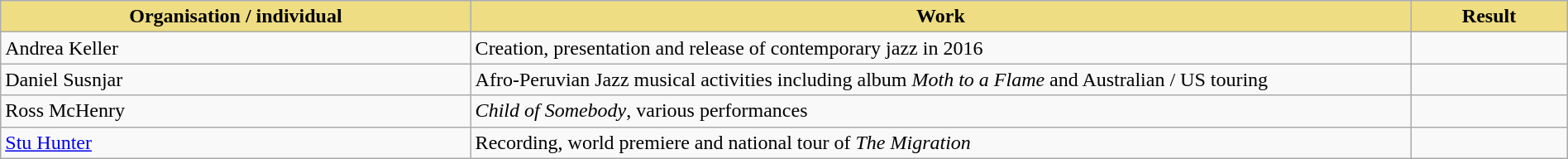<table class="wikitable" width=100%>
<tr>
<th style="width:30%;background:#EEDD82;">Organisation / individual</th>
<th style="width:60%;background:#EEDD82;">Work</th>
<th style="width:10%;background:#EEDD82;">Result<br></th>
</tr>
<tr>
<td>Andrea Keller</td>
<td>Creation, presentation and release of contemporary jazz in 2016</td>
<td></td>
</tr>
<tr>
<td>Daniel Susnjar</td>
<td>Afro-Peruvian Jazz musical activities including album <em>Moth to a Flame</em> and Australian / US touring</td>
<td></td>
</tr>
<tr>
<td>Ross McHenry</td>
<td><em>Child of Somebody</em>, various performances</td>
<td></td>
</tr>
<tr>
<td><a href='#'>Stu Hunter</a></td>
<td>Recording, world premiere and national tour of <em>The Migration</em></td>
<td></td>
</tr>
</table>
